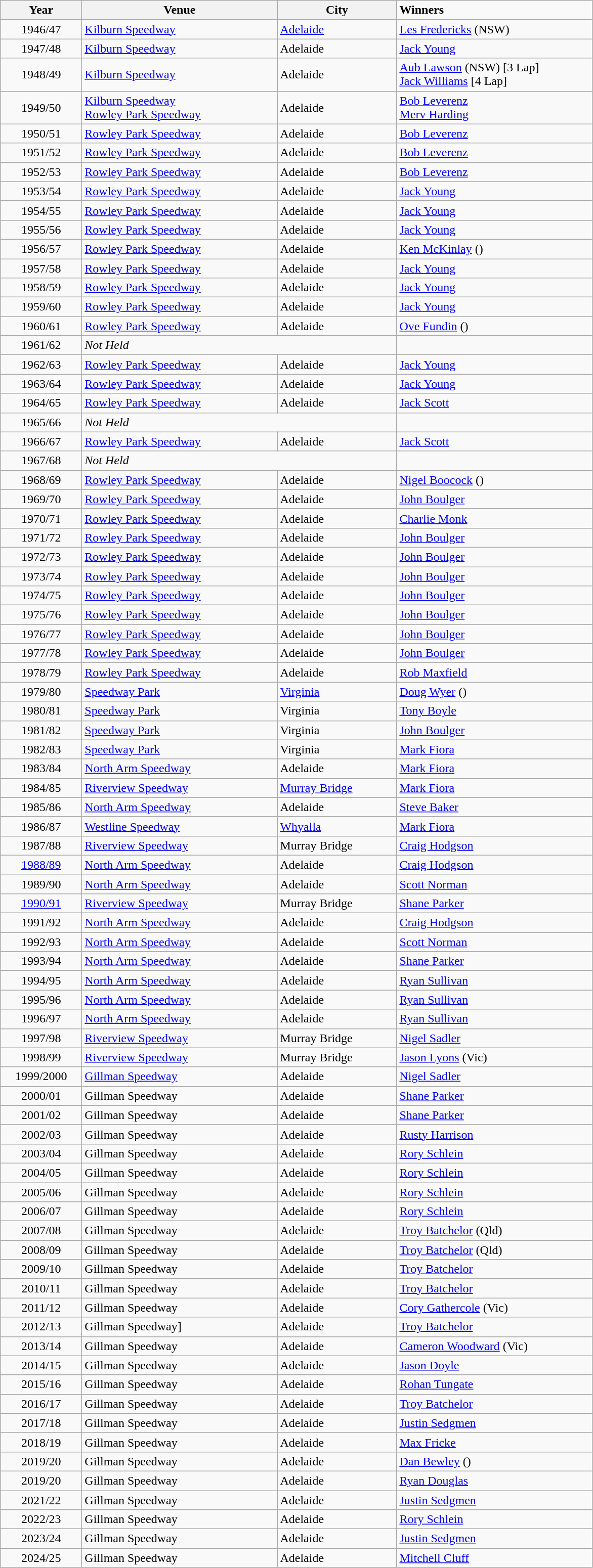<table class="wikitable">
<tr>
<th width=100>Year</th>
<th width=250>Venue</th>
<th width=150>City</th>
<td width=250 ><strong>Winners</strong></td>
</tr>
<tr>
<td align=center>1946/47</td>
<td><a href='#'>Kilburn Speedway</a></td>
<td><a href='#'>Adelaide</a></td>
<td><a href='#'>Les Fredericks</a> (NSW)</td>
</tr>
<tr>
<td align=center>1947/48</td>
<td><a href='#'>Kilburn Speedway</a></td>
<td>Adelaide</td>
<td><a href='#'>Jack Young</a></td>
</tr>
<tr>
<td align=center>1948/49</td>
<td><a href='#'>Kilburn Speedway</a></td>
<td>Adelaide</td>
<td><a href='#'>Aub Lawson</a> (NSW) [3 Lap]<br><a href='#'>Jack Williams</a> [4 Lap]</td>
</tr>
<tr>
<td align=center>1949/50</td>
<td><a href='#'>Kilburn Speedway</a><br><a href='#'>Rowley Park Speedway</a></td>
<td>Adelaide</td>
<td><a href='#'>Bob Leverenz</a><br><a href='#'>Merv Harding</a></td>
</tr>
<tr>
<td align=center>1950/51</td>
<td><a href='#'>Rowley Park Speedway</a></td>
<td>Adelaide</td>
<td><a href='#'>Bob Leverenz</a></td>
</tr>
<tr>
<td align=center>1951/52</td>
<td><a href='#'>Rowley Park Speedway</a></td>
<td>Adelaide</td>
<td><a href='#'>Bob Leverenz</a></td>
</tr>
<tr>
<td align=center>1952/53</td>
<td><a href='#'>Rowley Park Speedway</a></td>
<td>Adelaide</td>
<td><a href='#'>Bob Leverenz</a></td>
</tr>
<tr>
<td align=center>1953/54</td>
<td><a href='#'>Rowley Park Speedway</a></td>
<td>Adelaide</td>
<td><a href='#'>Jack Young</a></td>
</tr>
<tr>
<td align=center>1954/55</td>
<td><a href='#'>Rowley Park Speedway</a></td>
<td>Adelaide</td>
<td><a href='#'>Jack Young</a></td>
</tr>
<tr>
<td align=center>1955/56</td>
<td><a href='#'>Rowley Park Speedway</a></td>
<td>Adelaide</td>
<td><a href='#'>Jack Young</a></td>
</tr>
<tr>
<td align=center>1956/57</td>
<td><a href='#'>Rowley Park Speedway</a></td>
<td>Adelaide</td>
<td><a href='#'>Ken McKinlay</a> ()</td>
</tr>
<tr>
<td align=center>1957/58</td>
<td><a href='#'>Rowley Park Speedway</a></td>
<td>Adelaide</td>
<td><a href='#'>Jack Young</a></td>
</tr>
<tr>
<td align=center>1958/59</td>
<td><a href='#'>Rowley Park Speedway</a></td>
<td>Adelaide</td>
<td><a href='#'>Jack Young</a></td>
</tr>
<tr>
<td align=center>1959/60</td>
<td><a href='#'>Rowley Park Speedway</a></td>
<td>Adelaide</td>
<td><a href='#'>Jack Young</a></td>
</tr>
<tr>
<td align=center>1960/61</td>
<td><a href='#'>Rowley Park Speedway</a></td>
<td>Adelaide</td>
<td><a href='#'>Ove Fundin</a> ()</td>
</tr>
<tr>
<td align=center>1961/62</td>
<td colspan=2><em>Not Held</em></td>
</tr>
<tr>
<td align=center>1962/63</td>
<td><a href='#'>Rowley Park Speedway</a></td>
<td>Adelaide</td>
<td><a href='#'>Jack Young</a></td>
</tr>
<tr>
<td align=center>1963/64</td>
<td><a href='#'>Rowley Park Speedway</a></td>
<td>Adelaide</td>
<td><a href='#'>Jack Young</a></td>
</tr>
<tr>
<td align=center>1964/65</td>
<td><a href='#'>Rowley Park Speedway</a></td>
<td>Adelaide</td>
<td><a href='#'>Jack Scott</a></td>
</tr>
<tr>
<td align=center>1965/66</td>
<td colspan=2><em>Not Held</em></td>
</tr>
<tr>
<td align=center>1966/67</td>
<td><a href='#'>Rowley Park Speedway</a></td>
<td>Adelaide</td>
<td><a href='#'>Jack Scott</a></td>
</tr>
<tr>
<td align=center>1967/68</td>
<td colspan=2><em>Not Held</em></td>
</tr>
<tr>
<td align=center>1968/69</td>
<td><a href='#'>Rowley Park Speedway</a></td>
<td>Adelaide</td>
<td><a href='#'>Nigel Boocock</a> ()</td>
</tr>
<tr>
<td align=center>1969/70</td>
<td><a href='#'>Rowley Park Speedway</a></td>
<td>Adelaide</td>
<td><a href='#'>John Boulger</a></td>
</tr>
<tr>
<td align=center>1970/71</td>
<td><a href='#'>Rowley Park Speedway</a></td>
<td>Adelaide</td>
<td><a href='#'>Charlie Monk</a></td>
</tr>
<tr>
<td align=center>1971/72</td>
<td><a href='#'>Rowley Park Speedway</a></td>
<td>Adelaide</td>
<td><a href='#'>John Boulger</a></td>
</tr>
<tr>
<td align=center>1972/73</td>
<td><a href='#'>Rowley Park Speedway</a></td>
<td>Adelaide</td>
<td><a href='#'>John Boulger</a></td>
</tr>
<tr>
<td align=center>1973/74</td>
<td><a href='#'>Rowley Park Speedway</a></td>
<td>Adelaide</td>
<td><a href='#'>John Boulger</a></td>
</tr>
<tr>
<td align=center>1974/75</td>
<td><a href='#'>Rowley Park Speedway</a></td>
<td>Adelaide</td>
<td><a href='#'>John Boulger</a></td>
</tr>
<tr>
<td align=center>1975/76</td>
<td><a href='#'>Rowley Park Speedway</a></td>
<td>Adelaide</td>
<td><a href='#'>John Boulger</a></td>
</tr>
<tr>
<td align=center>1976/77</td>
<td><a href='#'>Rowley Park Speedway</a></td>
<td>Adelaide</td>
<td><a href='#'>John Boulger</a></td>
</tr>
<tr>
<td align=center>1977/78</td>
<td><a href='#'>Rowley Park Speedway</a></td>
<td>Adelaide</td>
<td><a href='#'>John Boulger</a></td>
</tr>
<tr>
<td align=center>1978/79</td>
<td><a href='#'>Rowley Park Speedway</a></td>
<td>Adelaide</td>
<td><a href='#'>Rob Maxfield</a></td>
</tr>
<tr>
<td align=center>1979/80</td>
<td><a href='#'>Speedway Park</a></td>
<td><a href='#'>Virginia</a></td>
<td><a href='#'>Doug Wyer</a> ()</td>
</tr>
<tr>
<td align=center>1980/81</td>
<td><a href='#'>Speedway Park</a></td>
<td>Virginia</td>
<td><a href='#'>Tony Boyle</a></td>
</tr>
<tr>
<td align=center>1981/82</td>
<td><a href='#'>Speedway Park</a></td>
<td>Virginia</td>
<td><a href='#'>John Boulger</a></td>
</tr>
<tr>
<td align=center>1982/83</td>
<td><a href='#'>Speedway Park</a></td>
<td>Virginia</td>
<td><a href='#'>Mark Fiora</a></td>
</tr>
<tr>
<td align=center>1983/84</td>
<td><a href='#'>North Arm Speedway</a></td>
<td>Adelaide</td>
<td><a href='#'>Mark Fiora</a></td>
</tr>
<tr>
<td align=center>1984/85</td>
<td><a href='#'>Riverview Speedway</a></td>
<td><a href='#'>Murray Bridge</a></td>
<td><a href='#'>Mark Fiora</a></td>
</tr>
<tr>
<td align=center>1985/86</td>
<td><a href='#'>North Arm Speedway</a></td>
<td>Adelaide</td>
<td><a href='#'>Steve Baker</a></td>
</tr>
<tr>
<td align=center>1986/87</td>
<td><a href='#'>Westline Speedway</a></td>
<td><a href='#'>Whyalla</a></td>
<td><a href='#'>Mark Fiora</a></td>
</tr>
<tr>
<td align=center>1987/88</td>
<td><a href='#'>Riverview Speedway</a></td>
<td>Murray Bridge</td>
<td><a href='#'>Craig Hodgson</a></td>
</tr>
<tr>
<td align=center><a href='#'>1988/89</a></td>
<td><a href='#'>North Arm Speedway</a></td>
<td>Adelaide</td>
<td><a href='#'>Craig Hodgson</a></td>
</tr>
<tr>
<td align=center>1989/90</td>
<td><a href='#'>North Arm Speedway</a></td>
<td>Adelaide</td>
<td><a href='#'>Scott Norman</a></td>
</tr>
<tr>
<td align=center><a href='#'>1990/91</a></td>
<td><a href='#'>Riverview Speedway</a></td>
<td>Murray Bridge</td>
<td><a href='#'>Shane Parker</a></td>
</tr>
<tr>
<td align=center>1991/92</td>
<td><a href='#'>North Arm Speedway</a></td>
<td>Adelaide</td>
<td><a href='#'>Craig Hodgson</a></td>
</tr>
<tr>
<td align=center>1992/93</td>
<td><a href='#'>North Arm Speedway</a></td>
<td>Adelaide</td>
<td><a href='#'>Scott Norman</a></td>
</tr>
<tr>
<td align=center>1993/94</td>
<td><a href='#'>North Arm Speedway</a></td>
<td>Adelaide</td>
<td><a href='#'>Shane Parker</a></td>
</tr>
<tr>
<td align=center>1994/95</td>
<td><a href='#'>North Arm Speedway</a></td>
<td>Adelaide</td>
<td><a href='#'>Ryan Sullivan</a></td>
</tr>
<tr>
<td align=center>1995/96</td>
<td><a href='#'>North Arm Speedway</a></td>
<td>Adelaide</td>
<td><a href='#'>Ryan Sullivan</a></td>
</tr>
<tr>
<td align=center>1996/97</td>
<td><a href='#'>North Arm Speedway</a></td>
<td>Adelaide</td>
<td><a href='#'>Ryan Sullivan</a></td>
</tr>
<tr>
<td align=center>1997/98</td>
<td><a href='#'>Riverview Speedway</a></td>
<td>Murray Bridge</td>
<td><a href='#'>Nigel Sadler</a></td>
</tr>
<tr>
<td align=center>1998/99</td>
<td><a href='#'>Riverview Speedway</a></td>
<td>Murray Bridge</td>
<td><a href='#'>Jason Lyons</a> (Vic)</td>
</tr>
<tr>
<td align=center>1999/2000</td>
<td><a href='#'>Gillman Speedway</a></td>
<td>Adelaide</td>
<td><a href='#'>Nigel Sadler</a></td>
</tr>
<tr>
<td align=center>2000/01</td>
<td>Gillman Speedway</td>
<td>Adelaide</td>
<td><a href='#'>Shane Parker</a></td>
</tr>
<tr>
<td align=center>2001/02</td>
<td>Gillman Speedway</td>
<td>Adelaide</td>
<td><a href='#'>Shane Parker</a></td>
</tr>
<tr>
<td align=center>2002/03</td>
<td>Gillman Speedway</td>
<td>Adelaide</td>
<td><a href='#'>Rusty Harrison</a></td>
</tr>
<tr>
<td align=center>2003/04</td>
<td>Gillman Speedway</td>
<td>Adelaide</td>
<td><a href='#'>Rory Schlein</a></td>
</tr>
<tr>
<td align=center>2004/05</td>
<td>Gillman Speedway</td>
<td>Adelaide</td>
<td><a href='#'>Rory Schlein</a></td>
</tr>
<tr>
<td align=center>2005/06</td>
<td>Gillman Speedway</td>
<td>Adelaide</td>
<td><a href='#'>Rory Schlein</a></td>
</tr>
<tr>
<td align=center>2006/07</td>
<td>Gillman Speedway</td>
<td>Adelaide</td>
<td><a href='#'>Rory Schlein</a></td>
</tr>
<tr>
<td align=center>2007/08</td>
<td>Gillman Speedway</td>
<td>Adelaide</td>
<td><a href='#'>Troy Batchelor</a> (Qld)</td>
</tr>
<tr>
<td align=center>2008/09</td>
<td>Gillman Speedway</td>
<td>Adelaide</td>
<td><a href='#'>Troy Batchelor</a> (Qld)</td>
</tr>
<tr>
<td align=center>2009/10</td>
<td>Gillman Speedway</td>
<td>Adelaide</td>
<td><a href='#'>Troy Batchelor</a></td>
</tr>
<tr>
<td align=center>2010/11</td>
<td>Gillman Speedway</td>
<td>Adelaide</td>
<td><a href='#'>Troy Batchelor</a></td>
</tr>
<tr>
<td align=center>2011/12</td>
<td>Gillman Speedway</td>
<td>Adelaide</td>
<td><a href='#'>Cory Gathercole</a> (Vic)</td>
</tr>
<tr>
<td align=center>2012/13</td>
<td>Gillman Speedway]</td>
<td>Adelaide</td>
<td><a href='#'>Troy Batchelor</a></td>
</tr>
<tr>
<td align=center>2013/14</td>
<td>Gillman Speedway</td>
<td>Adelaide</td>
<td><a href='#'>Cameron Woodward</a> (Vic)</td>
</tr>
<tr>
<td align=center>2014/15</td>
<td>Gillman Speedway</td>
<td>Adelaide</td>
<td><a href='#'>Jason Doyle</a></td>
</tr>
<tr>
<td align=center>2015/16</td>
<td>Gillman Speedway</td>
<td>Adelaide</td>
<td><a href='#'>Rohan Tungate</a></td>
</tr>
<tr>
<td align=center>2016/17</td>
<td>Gillman Speedway</td>
<td>Adelaide</td>
<td><a href='#'>Troy Batchelor</a></td>
</tr>
<tr>
<td align=center>2017/18</td>
<td>Gillman Speedway</td>
<td>Adelaide</td>
<td><a href='#'>Justin Sedgmen</a></td>
</tr>
<tr>
<td align=center>2018/19</td>
<td>Gillman Speedway</td>
<td>Adelaide</td>
<td><a href='#'>Max Fricke</a></td>
</tr>
<tr>
<td align=center>2019/20</td>
<td>Gillman Speedway</td>
<td>Adelaide</td>
<td><a href='#'>Dan Bewley</a> ()</td>
</tr>
<tr>
<td align=center>2019/20</td>
<td>Gillman Speedway</td>
<td>Adelaide</td>
<td><a href='#'>Ryan Douglas</a></td>
</tr>
<tr>
<td align=center>2021/22</td>
<td>Gillman Speedway</td>
<td>Adelaide</td>
<td><a href='#'>Justin Sedgmen</a></td>
</tr>
<tr>
<td align=center>2022/23</td>
<td>Gillman Speedway</td>
<td>Adelaide</td>
<td><a href='#'>Rory Schlein</a></td>
</tr>
<tr>
<td align=center>2023/24</td>
<td>Gillman Speedway</td>
<td>Adelaide</td>
<td><a href='#'>Justin Sedgmen</a></td>
</tr>
<tr>
<td align=center>2024/25</td>
<td>Gillman Speedway</td>
<td>Adelaide</td>
<td><a href='#'>Mitchell Cluff</a></td>
</tr>
</table>
